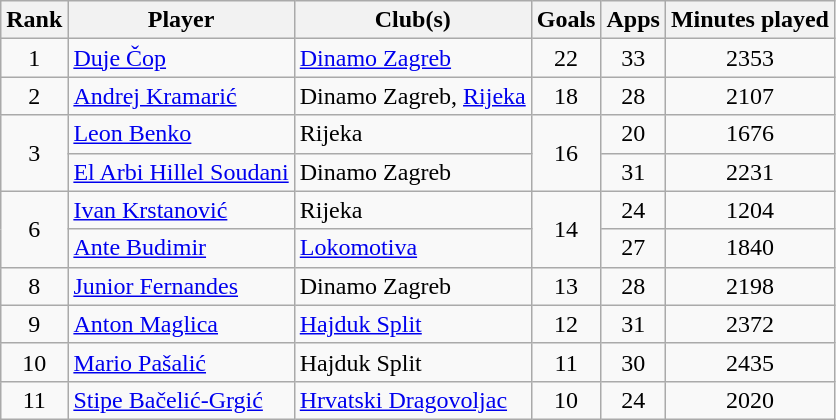<table class="wikitable" style="text-align:center">
<tr>
<th>Rank</th>
<th>Player</th>
<th>Club(s)</th>
<th>Goals</th>
<th>Apps</th>
<th>Minutes played</th>
</tr>
<tr>
<td>1</td>
<td align="left"> <a href='#'>Duje Čop</a></td>
<td align="left"><a href='#'>Dinamo Zagreb</a></td>
<td>22</td>
<td>33</td>
<td>2353</td>
</tr>
<tr>
<td>2</td>
<td align="left"> <a href='#'>Andrej Kramarić</a></td>
<td align="left">Dinamo Zagreb, <a href='#'>Rijeka</a></td>
<td>18</td>
<td>28</td>
<td>2107</td>
</tr>
<tr>
<td rowspan=2>3</td>
<td align="left"> <a href='#'>Leon Benko</a></td>
<td align="left">Rijeka</td>
<td rowspan=2>16</td>
<td>20</td>
<td>1676</td>
</tr>
<tr>
<td align="left"> <a href='#'>El Arbi Hillel Soudani</a></td>
<td align="left">Dinamo Zagreb</td>
<td>31</td>
<td>2231</td>
</tr>
<tr>
<td rowspan=2>6</td>
<td align="left"> <a href='#'>Ivan Krstanović</a></td>
<td align="left">Rijeka</td>
<td rowspan=2>14</td>
<td>24</td>
<td>1204</td>
</tr>
<tr>
<td align="left"> <a href='#'>Ante Budimir</a></td>
<td align="left"><a href='#'>Lokomotiva</a></td>
<td>27</td>
<td>1840</td>
</tr>
<tr>
<td>8</td>
<td align="left"> <a href='#'>Junior Fernandes</a></td>
<td align="left">Dinamo Zagreb</td>
<td>13</td>
<td>28</td>
<td>2198</td>
</tr>
<tr>
<td>9</td>
<td align="left"> <a href='#'>Anton Maglica</a></td>
<td align="left"><a href='#'>Hajduk Split</a></td>
<td>12</td>
<td>31</td>
<td>2372</td>
</tr>
<tr>
<td>10</td>
<td align="left"> <a href='#'>Mario Pašalić</a></td>
<td align="left">Hajduk Split</td>
<td>11</td>
<td>30</td>
<td>2435</td>
</tr>
<tr>
<td>11</td>
<td align="left"> <a href='#'>Stipe Bačelić-Grgić</a></td>
<td align="left"><a href='#'>Hrvatski Dragovoljac</a></td>
<td>10</td>
<td>24</td>
<td>2020</td>
</tr>
</table>
